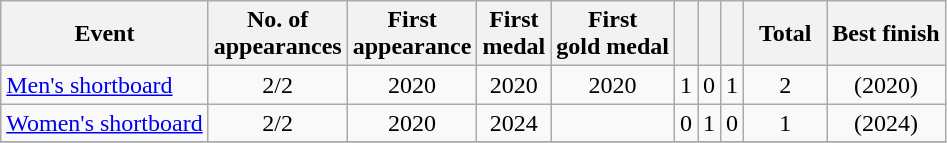<table class="wikitable sortable" style="text-align:center">
<tr>
<th>Event</th>
<th>No. of<br>appearances</th>
<th>First<br>appearance</th>
<th>First<br>medal</th>
<th>First<br>gold medal</th>
<th width:3em; font-weight:bold;"></th>
<th width:3em; font-weight:bold;"></th>
<th width:3em; font-weight:bold;"></th>
<th style="width:3em; font-weight:bold;">Total</th>
<th>Best finish</th>
</tr>
<tr>
<td align=left><a href='#'>Men's shortboard</a></td>
<td>2/2</td>
<td>2020</td>
<td>2020</td>
<td>2020</td>
<td>1</td>
<td>0</td>
<td>1</td>
<td>2</td>
<td> (2020)</td>
</tr>
<tr>
<td align=left><a href='#'>Women's shortboard</a></td>
<td>2/2</td>
<td>2020</td>
<td>2024</td>
<td></td>
<td>0</td>
<td>1</td>
<td>0</td>
<td>1</td>
<td> (2024)</td>
</tr>
<tr>
</tr>
</table>
